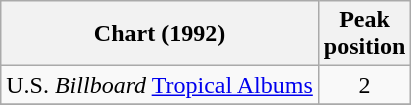<table class="wikitable">
<tr>
<th align="left">Chart (1992)</th>
<th align="left">Peak<br>position</th>
</tr>
<tr>
<td align="left">U.S. <em>Billboard</em> <a href='#'>Tropical Albums</a></td>
<td align="center">2</td>
</tr>
<tr>
</tr>
</table>
